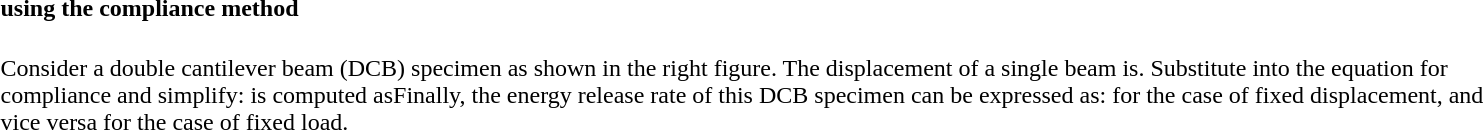<table class="toccolours collapsible collapsed" width="80%" style="text-align:left">
<tr>
<th> using the compliance method </th>
</tr>
<tr>
<td><br>Consider a double cantilever beam (DCB) specimen as shown in the right figure. The displacement of a single beam is. Substitute into the equation for compliance and simplify: is computed asFinally, the energy release rate of this DCB specimen can be expressed as: for the case of fixed displacement, and vice versa for the case of fixed load.</td>
</tr>
</table>
